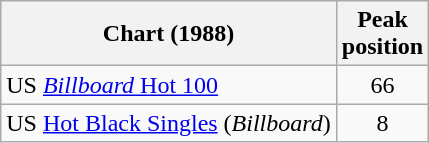<table class="wikitable sortable">
<tr>
<th>Chart (1988)</th>
<th>Peak<br>position</th>
</tr>
<tr>
<td>US <a href='#'><em>Billboard</em> Hot 100</a></td>
<td align="center">66</td>
</tr>
<tr>
<td>US <a href='#'>Hot Black Singles</a> (<em>Billboard</em>)</td>
<td align="center">8</td>
</tr>
</table>
